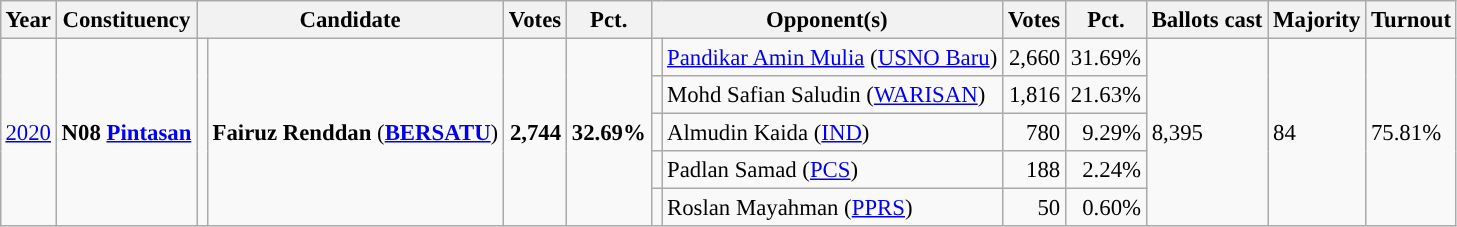<table class="wikitable" style="margin:0.5em ; font-size:95%">
<tr>
<th>Year</th>
<th>Constituency</th>
<th colspan="2">Candidate</th>
<th>Votes</th>
<th>Pct.</th>
<th colspan="2">Opponent(s)</th>
<th>Votes</th>
<th>Pct.</th>
<th>Ballots cast</th>
<th>Majority</th>
<th>Turnout</th>
</tr>
<tr>
<td rowspan="5"><a href='#'>2020</a></td>
<td rowspan="5"><strong>N08 <a href='#'>Pintasan</a></strong></td>
<td rowspan="5"></td>
<td rowspan="5"><strong>Fairuz Renddan</strong> (<a href='#'><strong>BERSATU</strong></a>)</td>
<td rowspan="5" align=right><strong>2,744</strong></td>
<td rowspan="5"><strong>32.69%</strong></td>
<td bgcolor = ></td>
<td><a href='#'>Pandikar Amin Mulia</a> (<a href='#'>USNO Baru</a>)</td>
<td align=right>2,660</td>
<td>31.69%</td>
<td rowspan="5">8,395</td>
<td rowspan="5">84</td>
<td rowspan="5">75.81%</td>
</tr>
<tr>
<td></td>
<td>Mohd Safian Saludin (<a href='#'>WARISAN</a>)</td>
<td align=right>1,816</td>
<td>21.63%</td>
</tr>
<tr>
<td></td>
<td>Almudin Kaida (<a href='#'>IND</a>)</td>
<td align=right>780</td>
<td align=right>9.29%</td>
</tr>
<tr>
<td bgcolor= ></td>
<td>Padlan Samad (<a href='#'>PCS</a>)</td>
<td align=right>188</td>
<td align=right>2.24%</td>
</tr>
<tr>
<td bgcolor = ></td>
<td>Roslan Mayahman (<a href='#'>PPRS</a>)</td>
<td align=right>50</td>
<td align=right>0.60%</td>
</tr>
</table>
